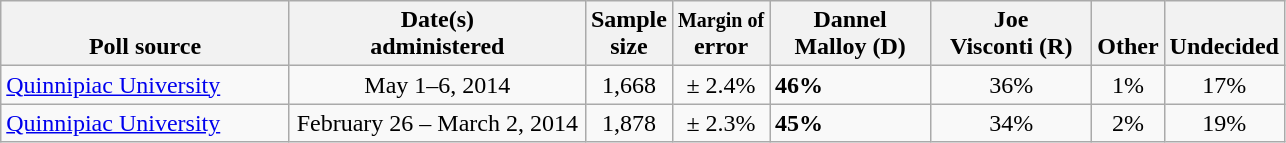<table class="wikitable">
<tr valign= bottom>
<th style="width:185px;">Poll source</th>
<th style="width:190px;">Date(s)<br>administered</th>
<th class=small>Sample<br>size</th>
<th><small>Margin of</small><br>error</th>
<th style="width:100px;">Dannel<br>Malloy (D)</th>
<th style="width:100px;">Joe<br>Visconti (R)</th>
<th>Other</th>
<th>Undecided</th>
</tr>
<tr>
<td><a href='#'>Quinnipiac University</a></td>
<td align=center>May 1–6, 2014</td>
<td align=center>1,668</td>
<td align=center>± 2.4%</td>
<td><strong>46%</strong></td>
<td align=center>36%</td>
<td align=center>1%</td>
<td align=center>17%</td>
</tr>
<tr>
<td><a href='#'>Quinnipiac University</a></td>
<td align=center>February 26 – March 2, 2014</td>
<td align=center>1,878</td>
<td align=center>± 2.3%</td>
<td><strong>45%</strong></td>
<td align=center>34%</td>
<td align=center>2%</td>
<td align=center>19%</td>
</tr>
</table>
